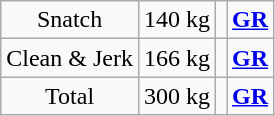<table class = "wikitable" style="text-align:center;">
<tr>
<td>Snatch</td>
<td>140 kg</td>
<td align=left></td>
<td><strong><a href='#'>GR</a></strong></td>
</tr>
<tr>
<td>Clean & Jerk</td>
<td>166 kg</td>
<td align=left></td>
<td><strong><a href='#'>GR</a></strong></td>
</tr>
<tr>
<td>Total</td>
<td>300 kg</td>
<td align=left></td>
<td><strong><a href='#'>GR</a></strong></td>
</tr>
</table>
